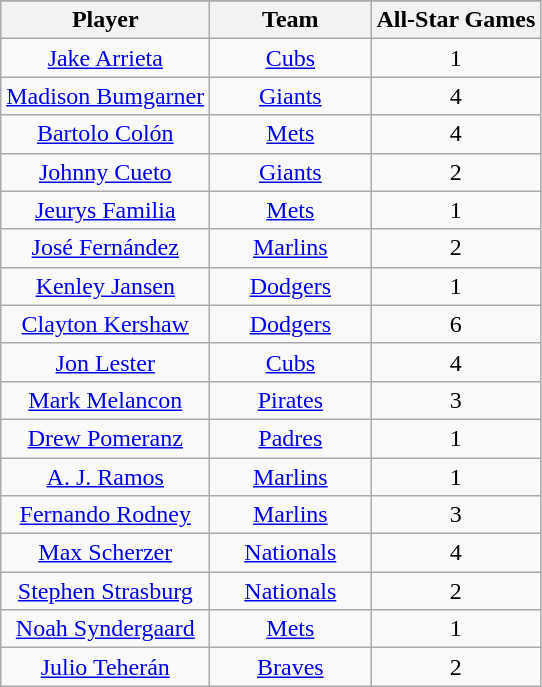<table class="wikitable sortable" style="text-align:center;">
<tr>
</tr>
<tr>
<th>Player</th>
<th style="width:100px;">Team</th>
<th>All-Star Games</th>
</tr>
<tr>
<td><a href='#'>Jake Arrieta</a></td>
<td><a href='#'>Cubs</a></td>
<td>1</td>
</tr>
<tr>
<td><a href='#'>Madison Bumgarner</a></td>
<td><a href='#'>Giants</a></td>
<td>4</td>
</tr>
<tr>
<td><a href='#'>Bartolo Colón</a></td>
<td><a href='#'>Mets</a></td>
<td>4</td>
</tr>
<tr>
<td><a href='#'>Johnny Cueto</a></td>
<td><a href='#'>Giants</a></td>
<td>2</td>
</tr>
<tr>
<td><a href='#'>Jeurys Familia</a></td>
<td><a href='#'>Mets</a></td>
<td>1</td>
</tr>
<tr>
<td><a href='#'>José Fernández</a></td>
<td><a href='#'>Marlins</a></td>
<td>2</td>
</tr>
<tr>
<td><a href='#'>Kenley Jansen</a></td>
<td><a href='#'>Dodgers</a></td>
<td>1</td>
</tr>
<tr>
<td><a href='#'>Clayton Kershaw</a></td>
<td><a href='#'>Dodgers</a></td>
<td>6</td>
</tr>
<tr>
<td><a href='#'>Jon Lester</a></td>
<td><a href='#'>Cubs</a></td>
<td>4</td>
</tr>
<tr>
<td><a href='#'>Mark Melancon</a></td>
<td><a href='#'>Pirates</a></td>
<td>3</td>
</tr>
<tr>
<td><a href='#'>Drew Pomeranz</a></td>
<td><a href='#'>Padres</a></td>
<td>1</td>
</tr>
<tr>
<td><a href='#'>A. J. Ramos</a></td>
<td><a href='#'>Marlins</a></td>
<td>1</td>
</tr>
<tr>
<td><a href='#'>Fernando Rodney</a></td>
<td><a href='#'>Marlins</a></td>
<td>3</td>
</tr>
<tr>
<td><a href='#'>Max Scherzer</a></td>
<td><a href='#'>Nationals</a></td>
<td>4</td>
</tr>
<tr>
<td><a href='#'>Stephen Strasburg</a></td>
<td><a href='#'>Nationals</a></td>
<td>2</td>
</tr>
<tr>
<td><a href='#'>Noah Syndergaard</a></td>
<td><a href='#'>Mets</a></td>
<td>1</td>
</tr>
<tr>
<td><a href='#'>Julio Teherán</a></td>
<td><a href='#'>Braves</a></td>
<td>2</td>
</tr>
</table>
